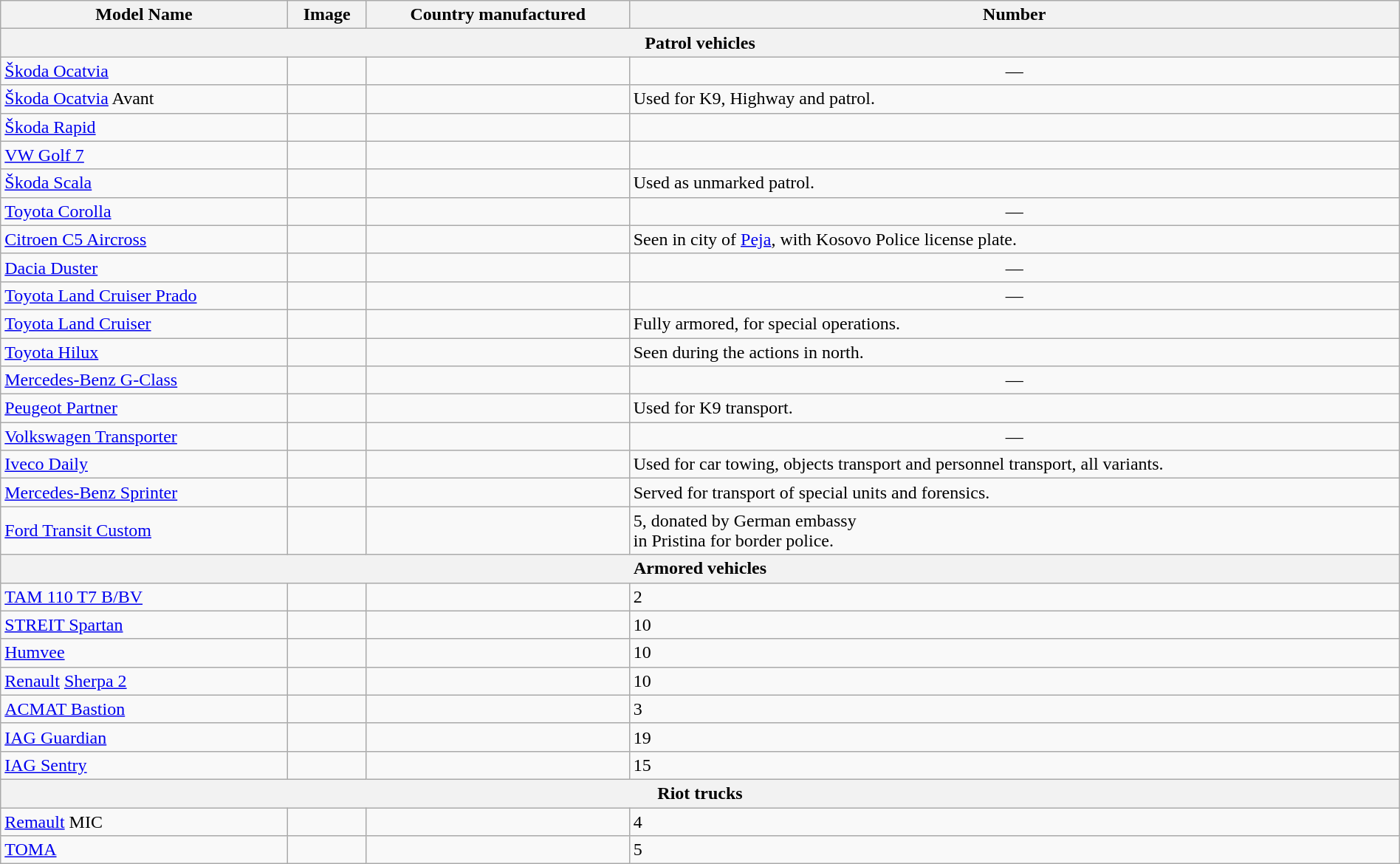<table class="wikitable" style="width:100%;">
<tr>
<th>Model Name</th>
<th>Image</th>
<th>Country manufactured</th>
<th>Number</th>
</tr>
<tr>
<th colspan="4" scope="row">Patrol vehicles</th>
</tr>
<tr>
<td><a href='#'>Škoda Ocatvia</a></td>
<td></td>
<td></td>
<td style="text-align: center;">—</td>
</tr>
<tr>
<td><a href='#'>Škoda Ocatvia</a> Avant</td>
<td></td>
<td></td>
<td>Used for K9, Highway and patrol.</td>
</tr>
<tr>
<td><a href='#'>Škoda Rapid</a></td>
<td></td>
<td></td>
<td></td>
</tr>
<tr>
<td><a href='#'>VW Golf 7</a></td>
<td></td>
<td></td>
<td></td>
</tr>
<tr>
<td><a href='#'>Škoda Scala</a></td>
<td></td>
<td></td>
<td>Used as unmarked patrol.</td>
</tr>
<tr>
<td><a href='#'>Toyota Corolla</a></td>
<td></td>
<td></td>
<td style="text-align: center;">—</td>
</tr>
<tr>
<td><a href='#'>Citroen C5 Aircross</a></td>
<td></td>
<td></td>
<td>Seen in city of <a href='#'>Peja</a>, with Kosovo Police license plate.</td>
</tr>
<tr>
<td><a href='#'>Dacia Duster</a></td>
<td></td>
<td></td>
<td style="text-align: center;">—</td>
</tr>
<tr>
<td><a href='#'>Toyota Land Cruiser Prado</a></td>
<td></td>
<td></td>
<td style="text-align: center;">—</td>
</tr>
<tr>
<td><a href='#'>Toyota Land Cruiser</a></td>
<td></td>
<td></td>
<td>Fully armored, for special operations.</td>
</tr>
<tr>
<td><a href='#'>Toyota Hilux</a></td>
<td></td>
<td></td>
<td>Seen during the actions in north.</td>
</tr>
<tr>
<td><a href='#'>Mercedes-Benz G-Class</a></td>
<td></td>
<td></td>
<td style="text-align: center;">—</td>
</tr>
<tr>
<td><a href='#'>Peugeot Partner</a></td>
<td></td>
<td></td>
<td>Used for K9 transport.</td>
</tr>
<tr>
<td><a href='#'>Volkswagen Transporter</a></td>
<td></td>
<td></td>
<td style="text-align: center;">—</td>
</tr>
<tr>
<td><a href='#'>Iveco Daily</a></td>
<td></td>
<td></td>
<td>Used for car towing, objects transport and personnel transport, all variants.</td>
</tr>
<tr>
<td><a href='#'>Mercedes-Benz Sprinter</a></td>
<td></td>
<td></td>
<td>Served for transport of special units and forensics.</td>
</tr>
<tr>
<td><a href='#'>Ford Transit Custom</a></td>
<td></td>
<td><br></td>
<td>5, donated by German embassy<br>in Pristina for border police.</td>
</tr>
<tr>
<th colspan="4" scope="row">Armored vehicles</th>
</tr>
<tr>
<td><a href='#'>TAM 110 T7 B/BV</a></td>
<td></td>
<td></td>
<td>2</td>
</tr>
<tr>
<td><a href='#'>STREIT Spartan</a></td>
<td></td>
<td></td>
<td>10</td>
</tr>
<tr>
<td><a href='#'>Humvee</a></td>
<td></td>
<td></td>
<td>10</td>
</tr>
<tr>
<td><a href='#'>Renault</a> <a href='#'>Sherpa 2</a></td>
<td></td>
<td></td>
<td>10</td>
</tr>
<tr>
<td><a href='#'>ACMAT Bastion</a></td>
<td></td>
<td></td>
<td>3</td>
</tr>
<tr>
<td><a href='#'>IAG Guardian</a></td>
<td></td>
<td></td>
<td>19</td>
</tr>
<tr>
<td><a href='#'>IAG Sentry</a></td>
<td></td>
<td></td>
<td>15</td>
</tr>
<tr>
<th colspan="4" scope="row">Riot trucks</th>
</tr>
<tr>
<td><a href='#'>Remault</a> MIC</td>
<td></td>
<td></td>
<td>4</td>
</tr>
<tr>
<td><a href='#'>TOMA</a></td>
<td></td>
<td></td>
<td>5</td>
</tr>
</table>
